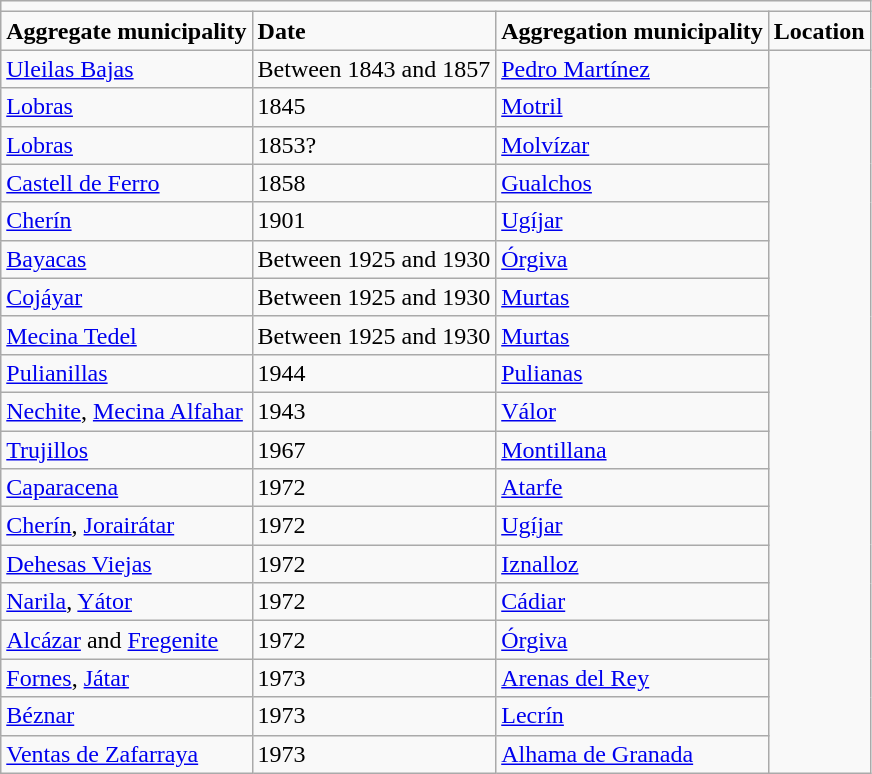<table class="wikitable">
<tr>
<td colspan="4"></td>
</tr>
<tr>
<td><strong>Aggregate municipality</strong></td>
<td><strong>Date</strong></td>
<td><strong>Aggregation municipality</strong></td>
<td><strong>Location</strong></td>
</tr>
<tr>
<td><a href='#'>Uleilas Bajas</a></td>
<td>Between 1843 and 1857</td>
<td><a href='#'>Pedro Martínez</a></td>
<td rowspan="19"></td>
</tr>
<tr>
<td><a href='#'>Lobras</a></td>
<td>1845</td>
<td><a href='#'>Motril</a></td>
</tr>
<tr>
<td><a href='#'>Lobras</a></td>
<td>1853?</td>
<td><a href='#'>Molvízar</a></td>
</tr>
<tr>
<td><a href='#'>Castell de Ferro</a></td>
<td>1858</td>
<td><a href='#'>Gualchos</a></td>
</tr>
<tr>
<td><a href='#'>Cherín</a></td>
<td>1901</td>
<td><a href='#'>Ugíjar</a></td>
</tr>
<tr>
<td><a href='#'>Bayacas</a></td>
<td>Between 1925 and 1930</td>
<td><a href='#'>Órgiva</a></td>
</tr>
<tr>
<td><a href='#'>Cojáyar</a></td>
<td>Between 1925 and 1930</td>
<td><a href='#'>Murtas</a></td>
</tr>
<tr>
<td><a href='#'>Mecina Tedel</a></td>
<td>Between 1925 and 1930</td>
<td><a href='#'>Murtas</a></td>
</tr>
<tr>
<td><a href='#'>Pulianillas</a></td>
<td>1944</td>
<td><a href='#'>Pulianas</a></td>
</tr>
<tr>
<td><a href='#'>Nechite</a>, <a href='#'>Mecina Alfahar</a></td>
<td>1943</td>
<td><a href='#'>Válor</a></td>
</tr>
<tr>
<td><a href='#'>Trujillos</a></td>
<td>1967</td>
<td><a href='#'>Montillana</a></td>
</tr>
<tr>
<td><a href='#'>Caparacena</a></td>
<td>1972</td>
<td><a href='#'>Atarfe</a></td>
</tr>
<tr>
<td><a href='#'>Cherín</a>, <a href='#'>Jorairátar</a></td>
<td>1972</td>
<td><a href='#'>Ugíjar</a></td>
</tr>
<tr>
<td><a href='#'>Dehesas Viejas</a></td>
<td>1972</td>
<td><a href='#'>Iznalloz</a></td>
</tr>
<tr>
<td><a href='#'>Narila</a>, <a href='#'>Yátor</a></td>
<td>1972</td>
<td><a href='#'>Cádiar</a></td>
</tr>
<tr>
<td><a href='#'>Alcázar</a> and <a href='#'>Fregenite</a></td>
<td>1972</td>
<td><a href='#'>Órgiva</a></td>
</tr>
<tr>
<td><a href='#'>Fornes</a>, <a href='#'>Játar</a></td>
<td>1973</td>
<td><a href='#'>Arenas del Rey</a></td>
</tr>
<tr>
<td><a href='#'>Béznar</a></td>
<td>1973</td>
<td><a href='#'>Lecrín</a></td>
</tr>
<tr>
<td><a href='#'>Ventas de Zafarraya</a></td>
<td>1973</td>
<td><a href='#'>Alhama de Granada</a></td>
</tr>
</table>
